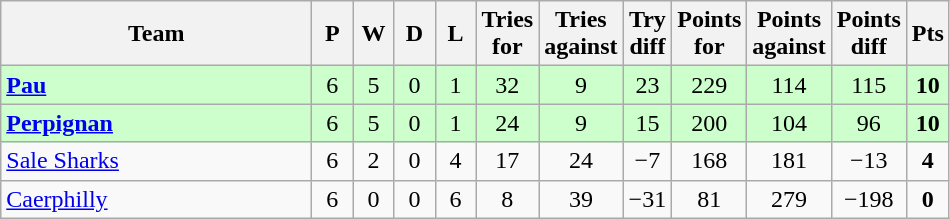<table class="wikitable" style="text-align: center;">
<tr>
<th width="200">Team</th>
<th width="20">P</th>
<th width="20">W</th>
<th width="20">D</th>
<th width="20">L</th>
<th width="20">Tries for</th>
<th width="20">Tries against</th>
<th width="20">Try diff</th>
<th width="20">Points for</th>
<th width="20">Points against</th>
<th width="25">Points diff</th>
<th width="20">Pts</th>
</tr>
<tr bgcolor="#ccffcc">
<td align="left"> <strong><a href='#'>Pau</a></strong></td>
<td>6</td>
<td>5</td>
<td>0</td>
<td>1</td>
<td>32</td>
<td>9</td>
<td>23</td>
<td>229</td>
<td>114</td>
<td>115</td>
<td><strong>10</strong></td>
</tr>
<tr bgcolor="#ccffcc">
<td align="left"> <strong><a href='#'>Perpignan</a></strong></td>
<td>6</td>
<td>5</td>
<td>0</td>
<td>1</td>
<td>24</td>
<td>9</td>
<td>15</td>
<td>200</td>
<td>104</td>
<td>96</td>
<td><strong>10</strong></td>
</tr>
<tr>
<td align="left"> <a href='#'>Sale Sharks</a></td>
<td>6</td>
<td>2</td>
<td>0</td>
<td>4</td>
<td>17</td>
<td>24</td>
<td>−7</td>
<td>168</td>
<td>181</td>
<td>−13</td>
<td><strong>4</strong></td>
</tr>
<tr>
<td align="left"> <a href='#'>Caerphilly</a></td>
<td>6</td>
<td>0</td>
<td>0</td>
<td>6</td>
<td>8</td>
<td>39</td>
<td>−31</td>
<td>81</td>
<td>279</td>
<td>−198</td>
<td><strong>0</strong></td>
</tr>
</table>
